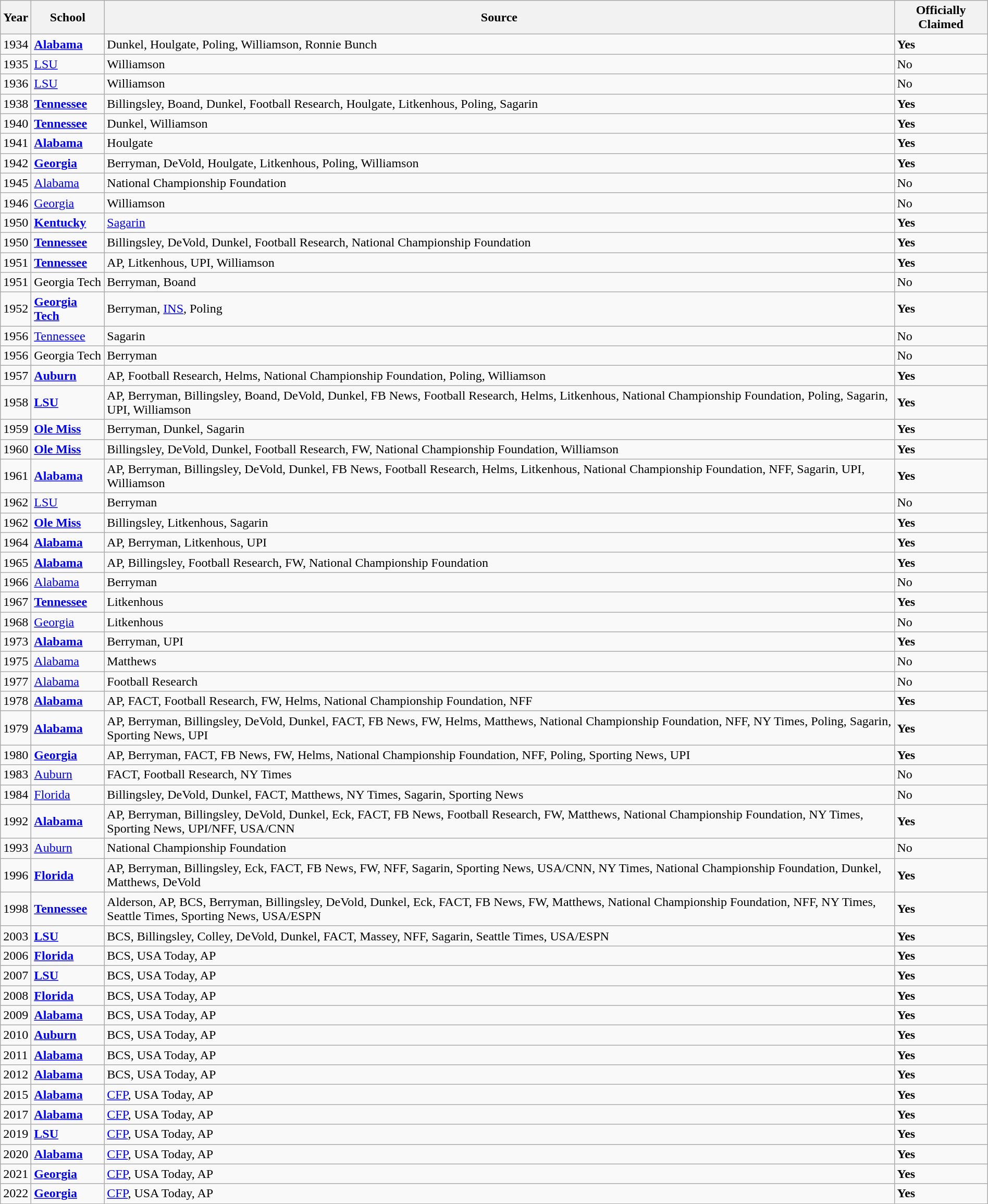<table class="wikitable" width=100%>
<tr>
<th>Year</th>
<th>School</th>
<th>Source</th>
<th>Officially Claimed</th>
</tr>
<tr>
<td>1934</td>
<td><strong><a href='#'>Alabama</a></strong></td>
<td>Dunkel, Houlgate, Poling, Williamson, Ronnie Bunch</td>
<td><strong>Yes</strong></td>
</tr>
<tr>
<td>1935</td>
<td><a href='#'>LSU</a></td>
<td>Williamson</td>
<td>No</td>
</tr>
<tr>
<td>1936</td>
<td><a href='#'>LSU</a></td>
<td>Williamson</td>
<td>No</td>
</tr>
<tr>
<td>1938</td>
<td><strong><a href='#'>Tennessee</a></strong></td>
<td>Billingsley, Boand, Dunkel, Football Research, Houlgate, Litkenhous, Poling, Sagarin</td>
<td><strong>Yes</strong></td>
</tr>
<tr>
<td>1940</td>
<td><strong><a href='#'>Tennessee</a></strong></td>
<td>Dunkel, Williamson</td>
<td><strong>Yes</strong></td>
</tr>
<tr>
<td>1941</td>
<td><strong><a href='#'>Alabama</a></strong></td>
<td>Houlgate</td>
<td><strong>Yes</strong></td>
</tr>
<tr>
<td>1942</td>
<td><strong><a href='#'>Georgia</a></strong></td>
<td>Berryman, DeVold, Houlgate, Litkenhous, Poling, Williamson</td>
<td><strong>Yes</strong></td>
</tr>
<tr>
<td>1945</td>
<td><a href='#'>Alabama</a></td>
<td>National Championship Foundation</td>
<td>No</td>
</tr>
<tr>
<td>1946</td>
<td><a href='#'>Georgia</a></td>
<td>Williamson</td>
<td>No</td>
</tr>
<tr>
<td>1950</td>
<td><strong><a href='#'>Kentucky</a></strong></td>
<td><a href='#'>Sagarin</a></td>
<td><strong>Yes</strong></td>
</tr>
<tr>
<td>1950</td>
<td><strong><a href='#'>Tennessee</a></strong></td>
<td>Billingsley, DeVold, Dunkel, Football Research, National Championship Foundation</td>
<td><strong>Yes</strong></td>
</tr>
<tr>
<td>1951</td>
<td><strong><a href='#'>Tennessee</a></strong></td>
<td>AP, Litkenhous, UPI, Williamson</td>
<td><strong>Yes</strong></td>
</tr>
<tr>
<td>1951</td>
<td>Georgia Tech</td>
<td>Berryman, Boand</td>
<td>No</td>
</tr>
<tr>
<td>1952</td>
<td><strong><a href='#'>Georgia Tech</a></strong></td>
<td>Berryman, <a href='#'>INS</a>, Poling</td>
<td><strong>Yes</strong></td>
</tr>
<tr>
<td>1956</td>
<td><a href='#'>Tennessee</a></td>
<td>Sagarin</td>
<td>No</td>
</tr>
<tr>
<td>1956</td>
<td>Georgia Tech</td>
<td>Berryman</td>
<td>No</td>
</tr>
<tr>
<td>1957</td>
<td><strong><a href='#'>Auburn</a></strong></td>
<td>AP, Football Research, Helms, National Championship Foundation, Poling, Williamson</td>
<td><strong>Yes</strong></td>
</tr>
<tr>
<td>1958</td>
<td><strong><a href='#'>LSU</a></strong></td>
<td>AP, Berryman, Billingsley, Boand, DeVold, Dunkel, FB News, Football Research, Helms, Litkenhous, National Championship Foundation, Poling, Sagarin, UPI, Williamson</td>
<td><strong>Yes</strong></td>
</tr>
<tr>
<td>1959</td>
<td><strong><a href='#'>Ole Miss</a></strong></td>
<td>Berryman, Dunkel, Sagarin</td>
<td><strong>Yes</strong></td>
</tr>
<tr>
<td>1960</td>
<td><strong><a href='#'>Ole Miss</a></strong></td>
<td>Billingsley, DeVold, Dunkel, Football Research, FW, National Championship Foundation, Williamson</td>
<td><strong>Yes</strong></td>
</tr>
<tr>
<td>1961</td>
<td><strong><a href='#'>Alabama</a></strong></td>
<td>AP, Berryman, Billingsley, DeVold, Dunkel, FB News, Football Research, Helms, Litkenhous, National Championship Foundation, NFF, Sagarin, UPI, Williamson</td>
<td><strong>Yes</strong></td>
</tr>
<tr>
<td>1962</td>
<td><a href='#'>LSU</a></td>
<td>Berryman</td>
<td>No</td>
</tr>
<tr>
<td>1962</td>
<td><strong><a href='#'>Ole Miss</a></strong></td>
<td>Billingsley, Litkenhous, Sagarin</td>
<td><strong>Yes</strong></td>
</tr>
<tr>
<td>1964</td>
<td><strong><a href='#'>Alabama</a></strong></td>
<td>AP, Berryman, Litkenhous, UPI</td>
<td><strong>Yes</strong></td>
</tr>
<tr>
<td>1965</td>
<td><strong><a href='#'>Alabama</a></strong></td>
<td>AP, Billingsley, Football Research, FW, National Championship Foundation</td>
<td><strong>Yes</strong></td>
</tr>
<tr>
<td>1966</td>
<td><a href='#'>Alabama</a></td>
<td>Berryman</td>
<td>No</td>
</tr>
<tr>
<td>1967</td>
<td><strong><a href='#'>Tennessee</a></strong></td>
<td>Litkenhous</td>
<td><strong>Yes</strong></td>
</tr>
<tr>
<td>1968</td>
<td><a href='#'>Georgia</a></td>
<td>Litkenhous</td>
<td>No</td>
</tr>
<tr>
<td>1973</td>
<td><strong><a href='#'>Alabama</a></strong></td>
<td>Berryman, UPI</td>
<td><strong>Yes</strong></td>
</tr>
<tr>
<td>1975</td>
<td><a href='#'>Alabama</a></td>
<td>Matthews</td>
<td>No</td>
</tr>
<tr>
<td>1977</td>
<td><a href='#'>Alabama</a></td>
<td>Football Research</td>
<td>No</td>
</tr>
<tr>
<td>1978</td>
<td><strong><a href='#'>Alabama</a></strong></td>
<td>AP, FACT, Football Research, FW, Helms, National Championship Foundation, NFF</td>
<td><strong>Yes</strong></td>
</tr>
<tr>
<td>1979</td>
<td><strong><a href='#'>Alabama</a></strong></td>
<td>AP, Berryman, Billingsley, DeVold, Dunkel, FACT, FB News, FW, Helms, Matthews, National Championship Foundation, NFF, NY Times, Poling, Sagarin, Sporting News, UPI</td>
<td><strong>Yes</strong></td>
</tr>
<tr>
<td>1980</td>
<td><strong><a href='#'>Georgia</a></strong></td>
<td>AP, Berryman, FACT, FB News, FW, Helms, National Championship Foundation, NFF, Poling, Sporting News, UPI</td>
<td><strong>Yes</strong></td>
</tr>
<tr>
<td>1983</td>
<td><a href='#'>Auburn</a></td>
<td>FACT, Football Research, NY Times</td>
<td>No</td>
</tr>
<tr>
<td>1984</td>
<td><a href='#'>Florida</a></td>
<td>Billingsley, DeVold, Dunkel, FACT, Matthews, NY Times, Sagarin, Sporting News</td>
<td>No</td>
</tr>
<tr>
<td>1992</td>
<td><strong><a href='#'>Alabama</a></strong></td>
<td>AP, Berryman, Billingsley, DeVold, Dunkel, Eck, FACT, FB News, Football Research, FW, Matthews, National Championship Foundation, NY Times, Sporting News, UPI/NFF, USA/CNN</td>
<td><strong>Yes</strong></td>
</tr>
<tr>
<td>1993</td>
<td><a href='#'>Auburn</a></td>
<td>National Championship Foundation</td>
<td>No</td>
</tr>
<tr>
<td>1996</td>
<td><strong><a href='#'>Florida</a></strong></td>
<td>AP, Berryman, Billingsley, Eck, FACT, FB News, FW, NFF, Sagarin, Sporting News, USA/CNN, NY Times, National Championship Foundation, Dunkel, Matthews, DeVold</td>
<td><strong>Yes</strong></td>
</tr>
<tr>
<td>1998</td>
<td><strong><a href='#'>Tennessee</a></strong></td>
<td>Alderson, AP, BCS, Berryman, Billingsley, DeVold, Dunkel, Eck, FACT, FB News, FW, Matthews, National Championship Foundation, NFF, NY Times, Seattle Times, Sporting News, USA/ESPN</td>
<td><strong>Yes</strong></td>
</tr>
<tr>
<td>2003</td>
<td><strong><a href='#'>LSU</a></strong></td>
<td>BCS, Billingsley, Colley, DeVold, Dunkel, FACT, Massey, NFF, Sagarin, Seattle Times, USA/ESPN</td>
<td><strong>Yes</strong></td>
</tr>
<tr>
<td>2006</td>
<td><strong><a href='#'>Florida</a></strong></td>
<td>BCS, USA Today, AP</td>
<td><strong>Yes</strong></td>
</tr>
<tr>
<td>2007</td>
<td><strong><a href='#'>LSU</a></strong></td>
<td>BCS, USA Today, AP</td>
<td><strong>Yes</strong></td>
</tr>
<tr>
<td>2008</td>
<td><strong><a href='#'>Florida</a></strong></td>
<td>BCS, USA Today, AP</td>
<td><strong>Yes</strong></td>
</tr>
<tr>
<td>2009</td>
<td><strong><a href='#'>Alabama</a></strong></td>
<td>BCS, USA Today, AP</td>
<td><strong>Yes</strong></td>
</tr>
<tr>
<td>2010</td>
<td><strong><a href='#'>Auburn</a></strong></td>
<td>BCS, USA Today, AP</td>
<td><strong>Yes</strong></td>
</tr>
<tr>
<td>2011</td>
<td><strong><a href='#'>Alabama</a></strong></td>
<td>BCS, USA Today, AP</td>
<td><strong>Yes</strong></td>
</tr>
<tr>
<td>2012</td>
<td><strong><a href='#'>Alabama</a></strong></td>
<td>BCS, USA Today, AP</td>
<td><strong>Yes</strong></td>
</tr>
<tr>
<td>2015</td>
<td><strong><a href='#'>Alabama</a></strong></td>
<td><a href='#'>CFP</a>, USA Today, AP</td>
<td><strong>Yes</strong></td>
</tr>
<tr>
<td>2017</td>
<td><strong><a href='#'>Alabama</a></strong></td>
<td><a href='#'>CFP</a>, USA Today, AP</td>
<td><strong>Yes</strong></td>
</tr>
<tr>
<td>2019</td>
<td><strong><a href='#'>LSU</a></strong></td>
<td><a href='#'>CFP</a>, USA Today, AP</td>
<td><strong>Yes</strong></td>
</tr>
<tr>
<td>2020</td>
<td><strong><a href='#'>Alabama</a></strong></td>
<td><a href='#'>CFP</a>, USA Today, AP</td>
<td><strong>Yes</strong></td>
</tr>
<tr>
<td>2021</td>
<td><strong><a href='#'>Georgia</a></strong></td>
<td><a href='#'>CFP</a>, USA Today, AP</td>
<td><strong>Yes</strong></td>
</tr>
<tr>
<td>2022</td>
<td><strong><a href='#'>Georgia</a></strong></td>
<td><a href='#'>CFP</a>, USA Today, AP</td>
<td><strong>Yes</strong></td>
</tr>
</table>
